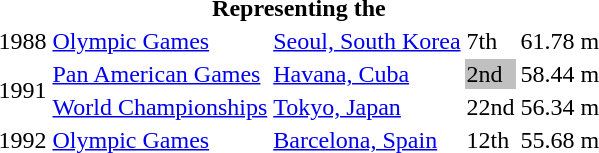<table>
<tr>
<th colspan="5">Representing the </th>
</tr>
<tr>
<td>1988</td>
<td><a href='#'>Olympic Games</a></td>
<td><a href='#'>Seoul, South Korea</a></td>
<td>7th</td>
<td>61.78 m</td>
</tr>
<tr>
<td rowspan=2>1991</td>
<td><a href='#'>Pan American Games</a></td>
<td><a href='#'>Havana, Cuba</a></td>
<td bgcolor="silver">2nd</td>
<td>58.44 m</td>
</tr>
<tr>
<td><a href='#'>World Championships</a></td>
<td><a href='#'>Tokyo, Japan</a></td>
<td>22nd</td>
<td>56.34 m</td>
</tr>
<tr>
<td>1992</td>
<td><a href='#'>Olympic Games</a></td>
<td><a href='#'>Barcelona, Spain</a></td>
<td>12th</td>
<td>55.68 m</td>
</tr>
</table>
